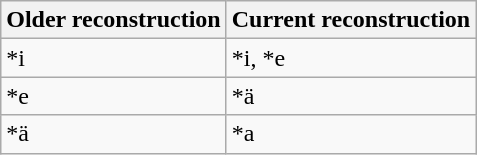<table class="wikitable">
<tr>
<th>Older reconstruction</th>
<th>Current reconstruction</th>
</tr>
<tr>
<td>*i</td>
<td>*i, *e</td>
</tr>
<tr>
<td>*e</td>
<td>*ä</td>
</tr>
<tr>
<td>*ä</td>
<td>*a</td>
</tr>
</table>
